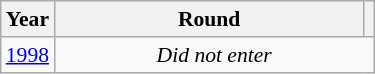<table class="wikitable" style="text-align: center; font-size:90%">
<tr>
<th>Year</th>
<th style="width:200px">Round</th>
<th></th>
</tr>
<tr>
<td><a href='#'>1998</a></td>
<td colspan="2"><em>Did not enter</em></td>
</tr>
</table>
